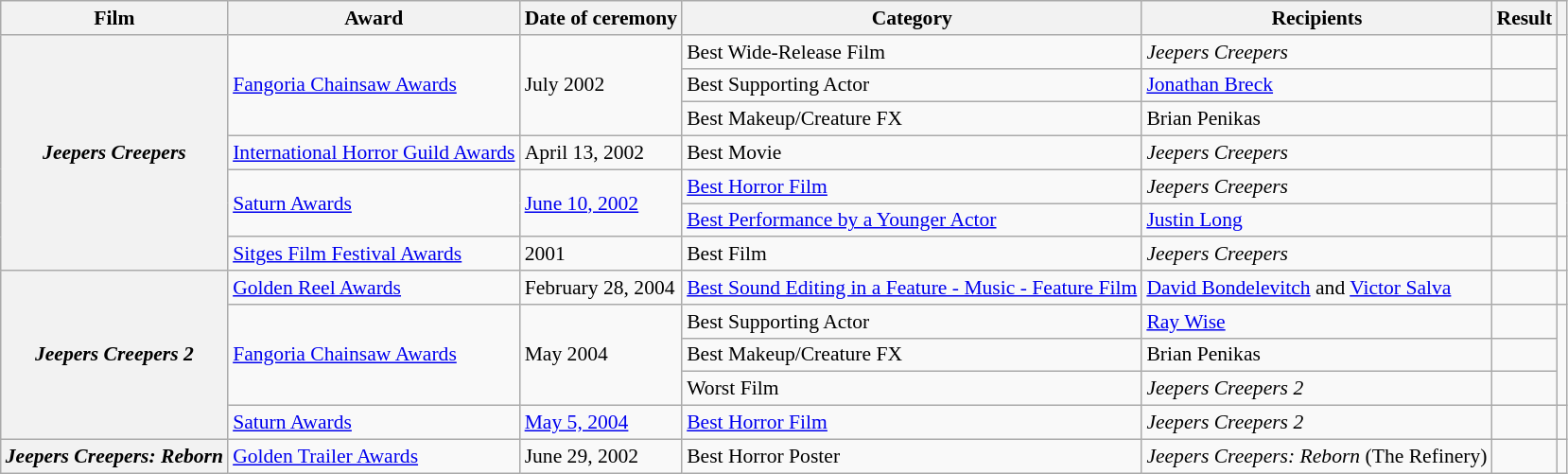<table class="wikitable plainrowheaders sortable" style="font-size: 90%;">
<tr>
<th scope="col">Film</th>
<th scope="col">Award</th>
<th scope="col">Date of ceremony</th>
<th scope="col">Category</th>
<th scope="col">Recipients</th>
<th scope="col">Result</th>
<th scope="col" class="unsortable"></th>
</tr>
<tr>
<th rowspan=7><em>Jeepers Creepers</em></th>
<td rowspan=3><a href='#'>Fangoria Chainsaw Awards</a></td>
<td rowspan=3>July 2002</td>
<td>Best Wide-Release Film</td>
<td><em>Jeepers Creepers</em></td>
<td></td>
<td style="text-align:center;" rowspan=3></td>
</tr>
<tr>
<td>Best Supporting Actor</td>
<td><a href='#'>Jonathan Breck</a></td>
<td></td>
</tr>
<tr>
<td>Best Makeup/Creature FX</td>
<td>Brian Penikas</td>
<td></td>
</tr>
<tr>
<td><a href='#'>International Horror Guild Awards</a></td>
<td>April 13, 2002</td>
<td>Best Movie</td>
<td><em>Jeepers Creepers</em></td>
<td></td>
<td style="text-align:center;"></td>
</tr>
<tr>
<td rowspan=2><a href='#'>Saturn Awards</a></td>
<td rowspan=2><a href='#'>June 10, 2002</a></td>
<td><a href='#'>Best Horror Film</a></td>
<td><em>Jeepers Creepers</em></td>
<td></td>
<td style="text-align:center;" rowspan=2></td>
</tr>
<tr>
<td><a href='#'>Best Performance by a Younger Actor</a></td>
<td><a href='#'>Justin Long</a></td>
<td></td>
</tr>
<tr>
<td><a href='#'>Sitges Film Festival Awards</a></td>
<td>2001</td>
<td>Best Film</td>
<td><em>Jeepers Creepers</em></td>
<td></td>
<td style="text-align:center;"></td>
</tr>
<tr>
<th rowspan=5><em>Jeepers Creepers 2</em></th>
<td><a href='#'>Golden Reel Awards</a></td>
<td>February 28, 2004</td>
<td><a href='#'>Best Sound Editing in a Feature - Music - Feature Film</a></td>
<td><a href='#'>David Bondelevitch</a> and <a href='#'>Victor Salva</a></td>
<td></td>
<td style="text-align:center;"></td>
</tr>
<tr>
<td rowspan=3><a href='#'>Fangoria Chainsaw Awards</a></td>
<td rowspan=3>May 2004</td>
<td>Best Supporting Actor</td>
<td><a href='#'>Ray Wise</a></td>
<td></td>
<td style="text-align:center;" rowspan=3></td>
</tr>
<tr>
<td>Best Makeup/Creature FX</td>
<td>Brian Penikas</td>
<td></td>
</tr>
<tr>
<td>Worst Film</td>
<td><em>Jeepers Creepers 2</em></td>
<td></td>
</tr>
<tr>
<td><a href='#'>Saturn Awards</a></td>
<td><a href='#'>May 5, 2004</a></td>
<td><a href='#'>Best Horror Film</a></td>
<td><em>Jeepers Creepers 2</em></td>
<td></td>
<td style="text-align:center;"></td>
</tr>
<tr>
<th><em>Jeepers Creepers: Reborn</em></th>
<td><a href='#'>Golden Trailer Awards</a></td>
<td>June 29, 2002</td>
<td>Best Horror Poster</td>
<td><em>Jeepers Creepers: Reborn</em> (The Refinery)</td>
<td></td>
<td style="text-align:center;" rowspan=3></td>
</tr>
</table>
